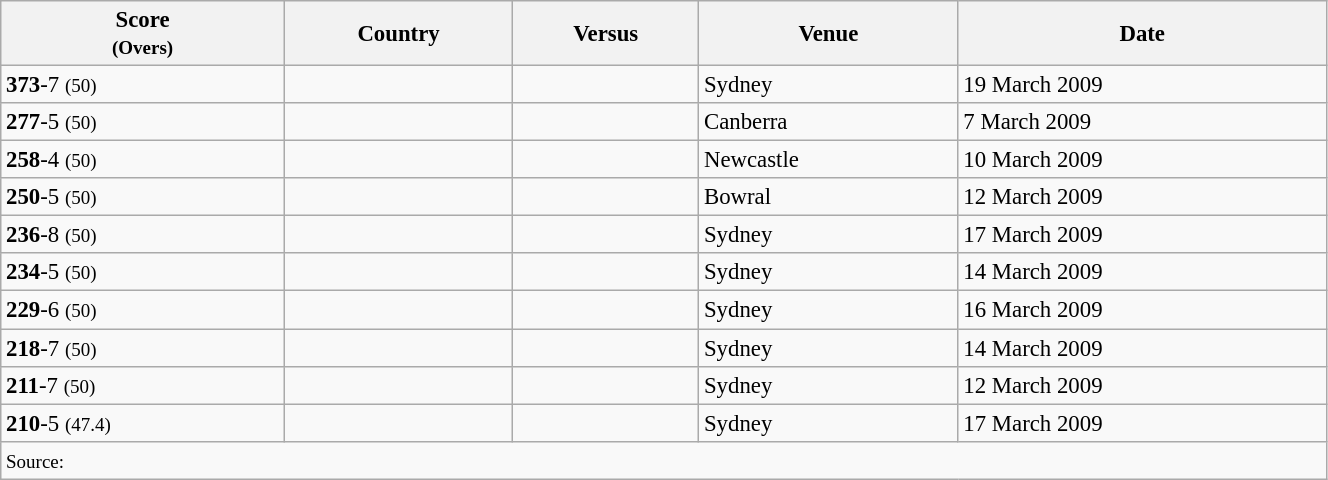<table class="wikitable" style="font-size:95%;" width="70%">
<tr>
<th>Score <br><small>(Overs)</small></th>
<th>Country</th>
<th>Versus</th>
<th>Venue</th>
<th>Date</th>
</tr>
<tr>
<td><strong>373</strong>-7 <small>(50)</small></td>
<td></td>
<td></td>
<td>Sydney</td>
<td>19 March 2009</td>
</tr>
<tr>
<td><strong>277</strong>-5 <small>(50)</small></td>
<td></td>
<td></td>
<td>Canberra</td>
<td>7 March 2009</td>
</tr>
<tr>
<td><strong>258</strong>-4 <small>(50)</small></td>
<td></td>
<td></td>
<td>Newcastle</td>
<td>10 March 2009</td>
</tr>
<tr>
<td><strong>250</strong>-5 <small>(50)</small></td>
<td></td>
<td></td>
<td>Bowral</td>
<td>12 March 2009</td>
</tr>
<tr>
<td><strong>236</strong>-8 <small>(50)</small></td>
<td></td>
<td></td>
<td>Sydney</td>
<td>17 March 2009</td>
</tr>
<tr>
<td><strong>234</strong>-5 <small>(50)</small></td>
<td></td>
<td></td>
<td>Sydney</td>
<td>14 March 2009</td>
</tr>
<tr>
<td><strong>229</strong>-6 <small>(50)</small></td>
<td></td>
<td></td>
<td>Sydney</td>
<td>16 March 2009</td>
</tr>
<tr>
<td><strong>218</strong>-7 <small>(50)</small></td>
<td></td>
<td></td>
<td>Sydney</td>
<td>14 March 2009</td>
</tr>
<tr>
<td><strong>211</strong>-7 <small>(50)</small></td>
<td></td>
<td></td>
<td>Sydney</td>
<td>12 March 2009</td>
</tr>
<tr>
<td><strong>210</strong>-5 <small>(47.4)</small></td>
<td></td>
<td></td>
<td>Sydney</td>
<td>17 March 2009</td>
</tr>
<tr>
<td colspan=5><small>Source: </small></td>
</tr>
</table>
